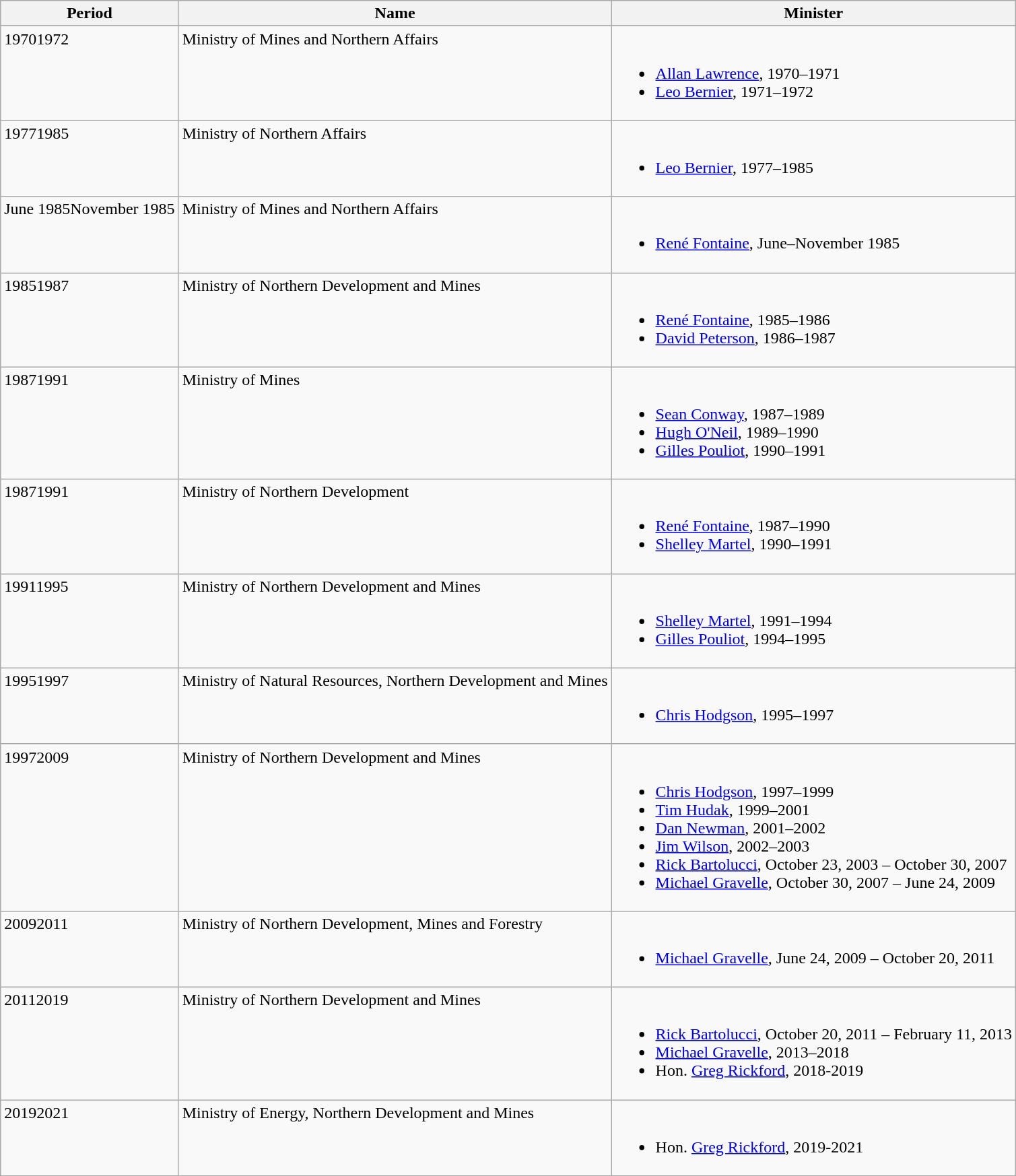<table class="wikitable">
<tr>
<th>Period</th>
<th>Name</th>
<th>Minister</th>
</tr>
<tr valign = "top">
</tr>
<tr valign = "top">
<td>19701972</td>
<td>Ministry of Mines and Northern Affairs</td>
<td><br><ul><li><a href='#'>Allan Lawrence</a>, 1970–1971</li><li><a href='#'>Leo Bernier</a>, 1971–1972</li></ul></td>
</tr>
<tr valign = "top">
<td>19771985</td>
<td>Ministry of Northern Affairs</td>
<td><br><ul><li><a href='#'>Leo Bernier</a>, 1977–1985</li></ul></td>
</tr>
<tr valign = "top">
<td>June 1985November 1985</td>
<td>Ministry of Mines and Northern Affairs</td>
<td><br><ul><li><a href='#'>René Fontaine</a>, June–November 1985</li></ul></td>
</tr>
<tr valign = "top">
<td>19851987</td>
<td>Ministry of Northern Development and Mines</td>
<td><br><ul><li><a href='#'>René Fontaine</a>, 1985–1986</li><li><a href='#'>David Peterson</a>, 1986–1987</li></ul></td>
</tr>
<tr valign = "top">
<td>19871991</td>
<td>Ministry of Mines</td>
<td><br><ul><li><a href='#'>Sean Conway</a>, 1987–1989</li><li><a href='#'>Hugh O'Neil</a>, 1989–1990</li><li><a href='#'>Gilles Pouliot</a>, 1990–1991</li></ul></td>
</tr>
<tr valign = "top">
<td>19871991</td>
<td>Ministry of Northern Development</td>
<td><br><ul><li><a href='#'>René Fontaine</a>, 1987–1990</li><li><a href='#'>Shelley Martel</a>, 1990–1991</li></ul></td>
</tr>
<tr valign = "top">
<td>19911995</td>
<td>Ministry of Northern Development and Mines</td>
<td><br><ul><li><a href='#'>Shelley Martel</a>, 1991–1994</li><li><a href='#'>Gilles Pouliot</a>, 1994–1995</li></ul></td>
</tr>
<tr valign = "top">
<td>19951997</td>
<td>Ministry of Natural Resources, Northern Development and Mines</td>
<td><br><ul><li><a href='#'>Chris Hodgson</a>, 1995–1997</li></ul></td>
</tr>
<tr valign = "top">
<td>19972009</td>
<td>Ministry of Northern Development and Mines</td>
<td><br><ul><li><a href='#'>Chris Hodgson</a>, 1997–1999</li><li><a href='#'>Tim Hudak</a>, 1999–2001</li><li><a href='#'>Dan Newman</a>, 2001–2002</li><li><a href='#'>Jim Wilson</a>, 2002–2003</li><li><a href='#'>Rick Bartolucci</a>, October 23, 2003 – October 30, 2007</li><li><a href='#'>Michael Gravelle</a>, October 30, 2007 – June 24, 2009</li></ul></td>
</tr>
<tr valign = "top">
<td>20092011</td>
<td>Ministry of Northern Development, Mines and Forestry</td>
<td><br><ul><li><a href='#'>Michael Gravelle</a>, June 24, 2009 – October 20, 2011</li></ul></td>
</tr>
<tr valign = "top">
<td>20112019</td>
<td>Ministry of Northern Development and Mines</td>
<td><br><ul><li><a href='#'>Rick Bartolucci</a>, October 20, 2011 – February 11, 2013</li><li><a href='#'>Michael Gravelle</a>, 2013–2018</li><li>Hon. <a href='#'>Greg Rickford</a>, 2018-2019</li></ul></td>
</tr>
<tr valign = "top">
<td>20192021</td>
<td>Ministry of Energy, Northern Development and Mines</td>
<td><br><ul><li>Hon. <a href='#'>Greg Rickford</a>, 2019-2021</li></ul></td>
</tr>
</table>
